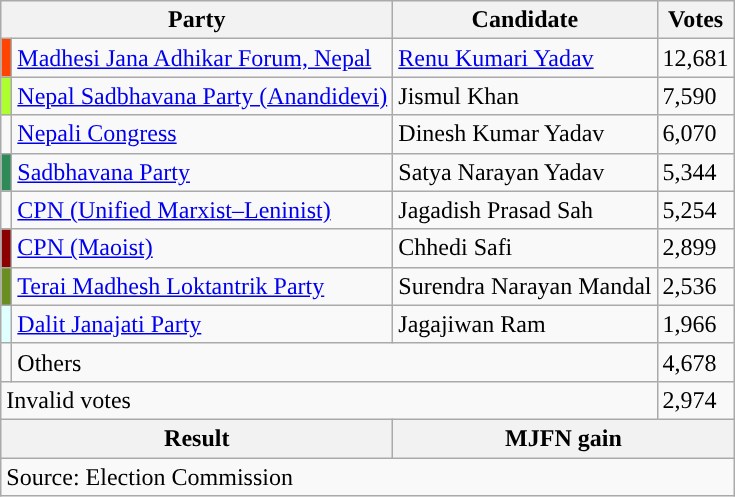<table class="wikitable">
<tr>
<th colspan="2">Party</th>
<th>Candidate</th>
<th>Votes</th>
</tr>
<tr>
<td style="background-color:orangered"></td>
<td><a href='#'>Madhesi Jana Adhikar Forum, Nepal</a></td>
<td><a href='#'>Renu Kumari Yadav</a></td>
<td>12,681</td>
</tr>
<tr>
<td style="background-color:greenyellow"></td>
<td><a href='#'>Nepal Sadbhavana Party (Anandidevi)</a></td>
<td>Jismul Khan</td>
<td>7,590</td>
</tr>
<tr>
<td style="background-color:"></td>
<td><a href='#'>Nepali Congress</a></td>
<td>Dinesh Kumar Yadav</td>
<td>6,070</td>
</tr>
<tr>
<td style="background-color:seagreen"></td>
<td><a href='#'>Sadbhavana Party</a></td>
<td>Satya Narayan Yadav</td>
<td>5,344</td>
</tr>
<tr>
<td style="background-color:"></td>
<td><a href='#'>CPN (Unified Marxist–Leninist)</a></td>
<td>Jagadish Prasad Sah</td>
<td>5,254</td>
</tr>
<tr>
<td style="background-color:darkred"></td>
<td><a href='#'>CPN (Maoist)</a></td>
<td>Chhedi Safi</td>
<td>2,899</td>
</tr>
<tr>
<td style="background-color:olivedrab"></td>
<td><a href='#'>Terai Madhesh Loktantrik Party</a></td>
<td>Surendra Narayan Mandal</td>
<td>2,536</td>
</tr>
<tr>
<td style="background-color:#e0ffff"></td>
<td><a href='#'>Dalit Janajati Party</a></td>
<td>Jagajiwan Ram</td>
<td>1,966</td>
</tr>
<tr>
<td></td>
<td colspan="2">Others</td>
<td>4,678</td>
</tr>
<tr>
<td colspan="3">Invalid votes</td>
<td>2,974</td>
</tr>
<tr>
<th colspan="2">Result</th>
<th colspan="2">MJFN gain</th>
</tr>
<tr>
<td colspan="4">Source: Election Commission</td>
</tr>
</table>
